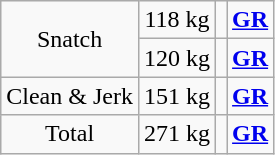<table class = "wikitable" style="text-align:center;">
<tr>
<td rowspan=2>Snatch</td>
<td>118 kg</td>
<td align=left></td>
<td><strong><a href='#'>GR</a></strong></td>
</tr>
<tr>
<td>120 kg</td>
<td align=left></td>
<td><strong><a href='#'>GR</a></strong></td>
</tr>
<tr>
<td>Clean & Jerk</td>
<td>151 kg</td>
<td align=left></td>
<td><strong><a href='#'>GR</a></strong></td>
</tr>
<tr>
<td>Total</td>
<td>271 kg</td>
<td align=left></td>
<td><strong><a href='#'>GR</a></strong></td>
</tr>
</table>
